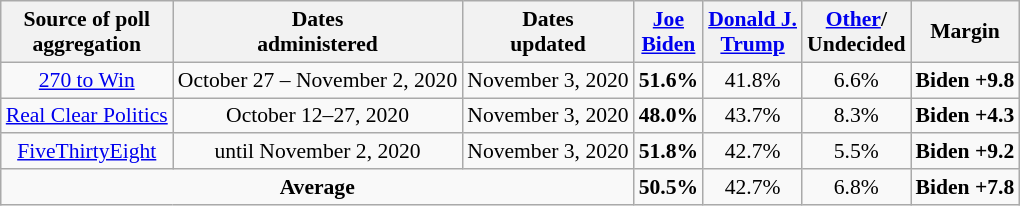<table class="wikitable sortable" style="text-align:center;font-size:90%;line-height:17px">
<tr>
<th>Source of poll<br>aggregation</th>
<th>Dates<br> administered</th>
<th>Dates<br> updated</th>
<th class="unsortable"><a href='#'>Joe<br>Biden</a><br></th>
<th class="unsortable"><a href='#'>Donald J.<br>Trump</a><br></th>
<th class="unsortable"><a href='#'>Other</a>/<br>Undecided<br></th>
<th>Margin</th>
</tr>
<tr>
<td><a href='#'>270 to Win</a></td>
<td>October 27 – November 2, 2020</td>
<td>November 3, 2020</td>
<td><strong>51.6%</strong></td>
<td>41.8%</td>
<td>6.6%</td>
<td><strong>Biden +9.8</strong></td>
</tr>
<tr>
<td><a href='#'>Real Clear Politics</a></td>
<td>October 12–27, 2020</td>
<td>November 3, 2020</td>
<td><strong>48.0%</strong></td>
<td>43.7%</td>
<td>8.3%</td>
<td><strong>Biden +4.3</strong></td>
</tr>
<tr>
<td><a href='#'>FiveThirtyEight</a></td>
<td>until November 2, 2020</td>
<td>November 3, 2020</td>
<td><strong>51.8%</strong></td>
<td>42.7%</td>
<td>5.5%</td>
<td><strong>Biden +9.2</strong></td>
</tr>
<tr>
<td colspan="3"><strong>Average</strong></td>
<td><strong>50.5%</strong></td>
<td>42.7%</td>
<td>6.8%</td>
<td><strong>Biden +7.8</strong></td>
</tr>
</table>
